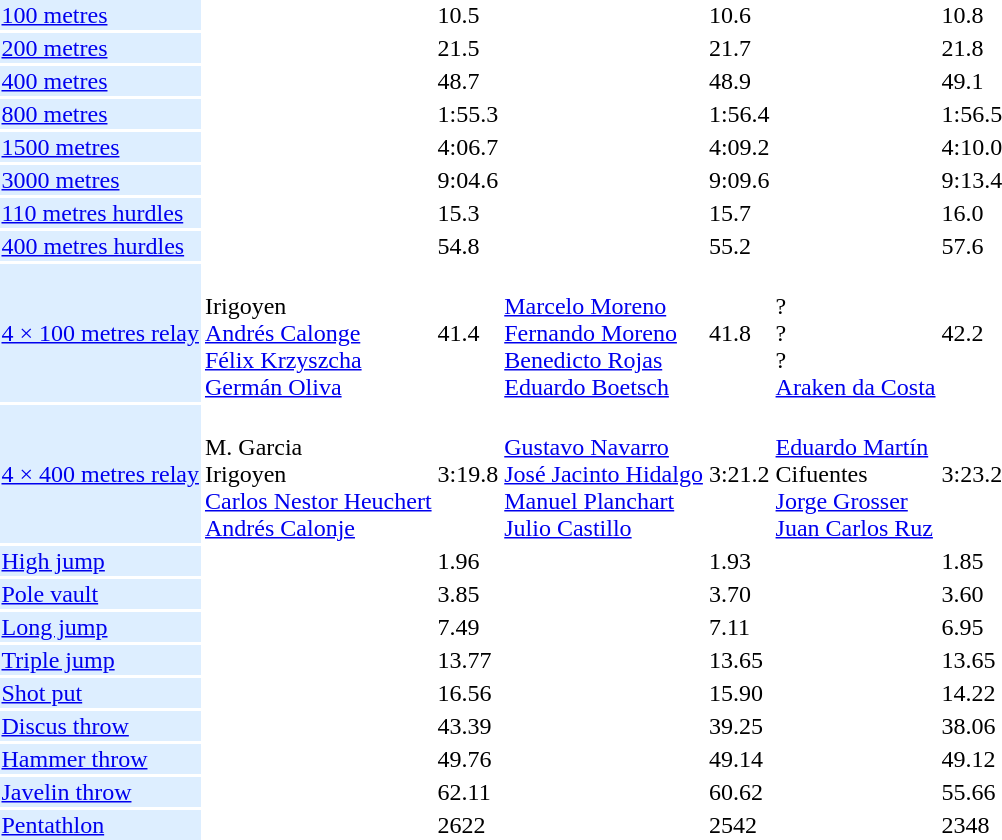<table>
<tr>
<td bgcolor = DDEEFF><a href='#'>100 metres</a></td>
<td></td>
<td>10.5</td>
<td></td>
<td>10.6</td>
<td></td>
<td>10.8</td>
</tr>
<tr>
<td bgcolor = DDEEFF><a href='#'>200 metres</a></td>
<td></td>
<td>21.5</td>
<td></td>
<td>21.7</td>
<td></td>
<td>21.8</td>
</tr>
<tr>
<td bgcolor = DDEEFF><a href='#'>400 metres</a></td>
<td></td>
<td>48.7</td>
<td></td>
<td>48.9</td>
<td></td>
<td>49.1</td>
</tr>
<tr>
<td bgcolor = DDEEFF><a href='#'>800 metres</a></td>
<td></td>
<td>1:55.3</td>
<td></td>
<td>1:56.4</td>
<td></td>
<td>1:56.5</td>
</tr>
<tr>
<td bgcolor = DDEEFF><a href='#'>1500 metres</a></td>
<td></td>
<td>4:06.7</td>
<td></td>
<td>4:09.2</td>
<td></td>
<td>4:10.0</td>
</tr>
<tr>
<td bgcolor = DDEEFF><a href='#'>3000 metres</a></td>
<td></td>
<td>9:04.6</td>
<td></td>
<td>9:09.6</td>
<td></td>
<td>9:13.4</td>
</tr>
<tr>
<td bgcolor = DDEEFF><a href='#'>110 metres hurdles</a></td>
<td></td>
<td>15.3</td>
<td></td>
<td>15.7</td>
<td></td>
<td>16.0</td>
</tr>
<tr>
<td bgcolor = DDEEFF><a href='#'>400 metres hurdles</a></td>
<td></td>
<td>54.8</td>
<td></td>
<td>55.2</td>
<td></td>
<td>57.6</td>
</tr>
<tr>
<td bgcolor = DDEEFF><a href='#'>4 × 100 metres relay</a></td>
<td><br>Irigoyen<br><a href='#'>Andrés Calonge</a><br><a href='#'>Félix Krzyszcha</a><br><a href='#'>Germán Oliva</a></td>
<td>41.4</td>
<td><br><a href='#'>Marcelo Moreno</a><br><a href='#'>Fernando Moreno</a><br><a href='#'>Benedicto Rojas</a><br><a href='#'>Eduardo Boetsch</a></td>
<td>41.8</td>
<td><br>?<br>?<br>?<br><a href='#'>Araken da Costa</a></td>
<td>42.2</td>
</tr>
<tr>
<td bgcolor = DDEEFF><a href='#'>4 × 400 metres relay</a></td>
<td><br>M. Garcia<br>Irigoyen<br><a href='#'>Carlos Nestor Heuchert</a><br><a href='#'>Andrés Calonje</a></td>
<td>3:19.8</td>
<td><br><a href='#'>Gustavo Navarro</a><br><a href='#'>José Jacinto Hidalgo</a><br><a href='#'>Manuel Planchart</a><br><a href='#'>Julio Castillo</a></td>
<td>3:21.2</td>
<td><br><a href='#'>Eduardo Martín</a><br>Cifuentes<br><a href='#'>Jorge Grosser</a><br><a href='#'>Juan Carlos Ruz</a></td>
<td>3:23.2</td>
</tr>
<tr>
<td bgcolor = DDEEFF><a href='#'>High jump</a></td>
<td></td>
<td>1.96</td>
<td></td>
<td>1.93</td>
<td></td>
<td>1.85</td>
</tr>
<tr>
<td bgcolor = DDEEFF><a href='#'>Pole vault</a></td>
<td></td>
<td>3.85</td>
<td></td>
<td>3.70</td>
<td></td>
<td>3.60</td>
</tr>
<tr>
<td bgcolor = DDEEFF><a href='#'>Long jump</a></td>
<td></td>
<td>7.49</td>
<td></td>
<td>7.11</td>
<td></td>
<td>6.95</td>
</tr>
<tr>
<td bgcolor = DDEEFF><a href='#'>Triple jump</a></td>
<td></td>
<td>13.77</td>
<td></td>
<td>13.65</td>
<td></td>
<td>13.65</td>
</tr>
<tr>
<td bgcolor = DDEEFF><a href='#'>Shot put</a></td>
<td></td>
<td>16.56</td>
<td></td>
<td>15.90</td>
<td></td>
<td>14.22</td>
</tr>
<tr>
<td bgcolor = DDEEFF><a href='#'>Discus throw</a></td>
<td></td>
<td>43.39</td>
<td></td>
<td>39.25</td>
<td></td>
<td>38.06</td>
</tr>
<tr>
<td bgcolor = DDEEFF><a href='#'>Hammer throw</a></td>
<td></td>
<td>49.76</td>
<td></td>
<td>49.14</td>
<td></td>
<td>49.12</td>
</tr>
<tr>
<td bgcolor = DDEEFF><a href='#'>Javelin throw</a></td>
<td></td>
<td>62.11</td>
<td></td>
<td>60.62</td>
<td></td>
<td>55.66</td>
</tr>
<tr>
<td bgcolor = DDEEFF><a href='#'>Pentathlon</a></td>
<td></td>
<td>2622</td>
<td></td>
<td>2542</td>
<td></td>
<td>2348</td>
</tr>
</table>
